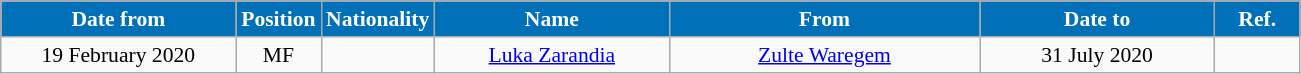<table class="wikitable" style="text-align:center; font-size:90%; ">
<tr>
<th style="background:#0070B8; color:#FFFFFF; width:150px;">Date from</th>
<th style="background:#0070B8; color:#FFFFFF; width:50px;">Position</th>
<th style="background:#0070B8; color:#FFFFFF; width:50px;">Nationality</th>
<th style="background:#0070B8; color:#FFFFFF; width:150px;">Name</th>
<th style="background:#0070B8; color:#FFFFFF; width:200px;">From</th>
<th style="background:#0070B8; color:#FFFFFF; width:150px;">Date to</th>
<th style="background:#0070B8; color:#FFFFFF; width:50px;">Ref.</th>
</tr>
<tr>
<td>19 February 2020</td>
<td>MF</td>
<td></td>
<td><a href='#'>Luka Zarandia</a></td>
<td><a href='#'>Zulte Waregem</a></td>
<td>31 July 2020</td>
<td></td>
</tr>
</table>
